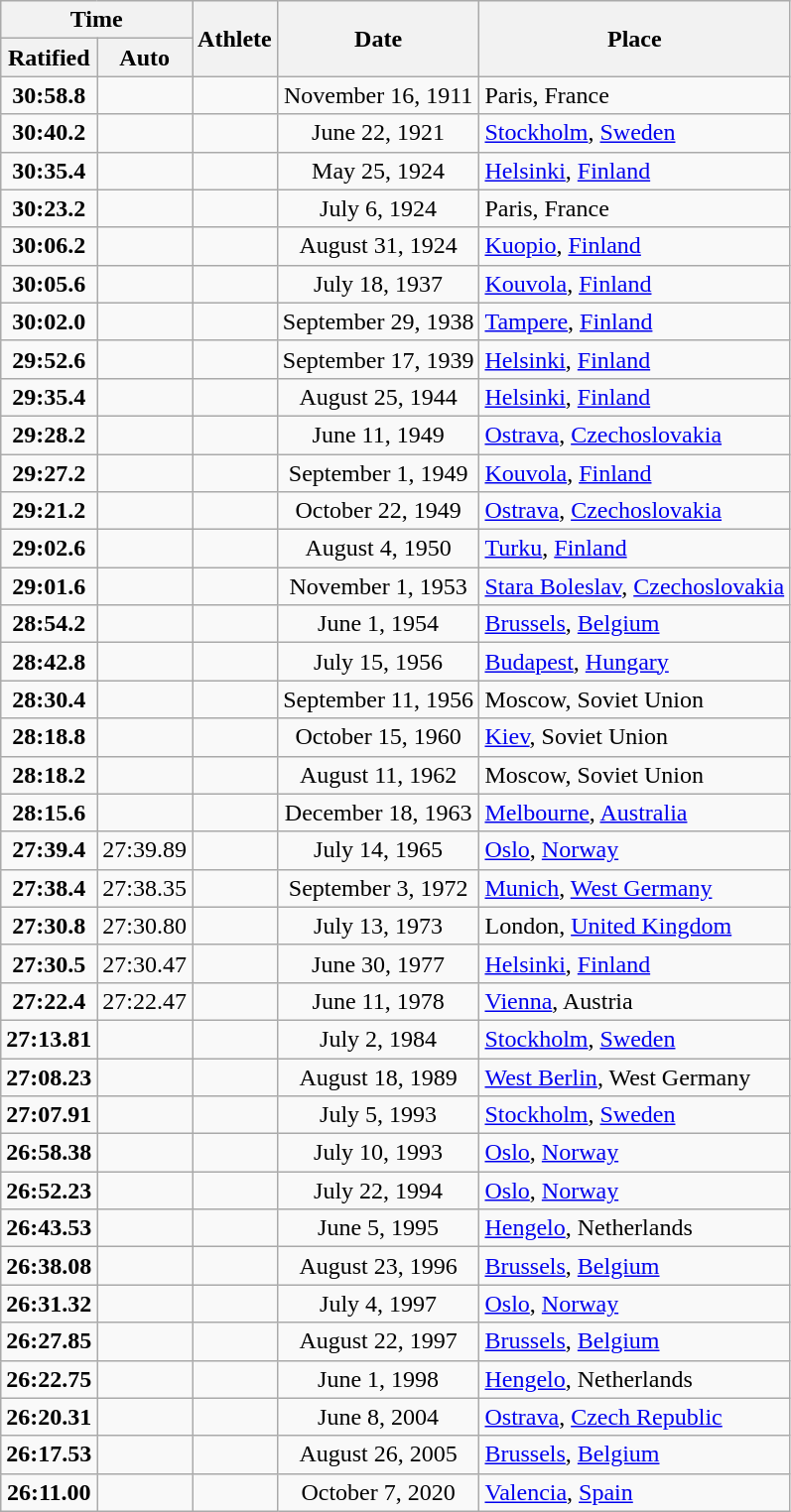<table class="wikitable">
<tr>
<th colspan=2>Time</th>
<th rowspan=2>Athlete</th>
<th rowspan=2>Date</th>
<th rowspan=2>Place</th>
</tr>
<tr>
<th>Ratified</th>
<th>Auto</th>
</tr>
<tr>
<td align="center"><strong>30:58.8</strong></td>
<td></td>
<td></td>
<td align="center">November 16, 1911</td>
<td>Paris, France</td>
</tr>
<tr>
<td align="center"><strong>30:40.2</strong></td>
<td></td>
<td></td>
<td align="center">June 22, 1921</td>
<td><a href='#'>Stockholm</a>, <a href='#'>Sweden</a></td>
</tr>
<tr>
<td align="center"><strong>30:35.4</strong></td>
<td></td>
<td></td>
<td align="center">May 25, 1924</td>
<td><a href='#'>Helsinki</a>, <a href='#'>Finland</a></td>
</tr>
<tr>
<td align="center"><strong>30:23.2</strong></td>
<td></td>
<td></td>
<td align="center">July 6, 1924</td>
<td>Paris, France</td>
</tr>
<tr>
<td align="center"><strong>30:06.2</strong></td>
<td></td>
<td></td>
<td align="center">August 31, 1924</td>
<td><a href='#'>Kuopio</a>, <a href='#'>Finland</a></td>
</tr>
<tr>
<td align="center"><strong>30:05.6</strong></td>
<td></td>
<td></td>
<td align="center">July 18, 1937</td>
<td><a href='#'>Kouvola</a>, <a href='#'>Finland</a></td>
</tr>
<tr>
<td align="center"><strong>30:02.0</strong></td>
<td></td>
<td></td>
<td align="center">September 29, 1938</td>
<td><a href='#'>Tampere</a>, <a href='#'>Finland</a></td>
</tr>
<tr>
<td align="center"><strong>29:52.6</strong></td>
<td></td>
<td></td>
<td align="center">September 17, 1939</td>
<td><a href='#'>Helsinki</a>, <a href='#'>Finland</a></td>
</tr>
<tr>
<td align="center"><strong>29:35.4</strong></td>
<td></td>
<td></td>
<td align="center">August 25, 1944</td>
<td><a href='#'>Helsinki</a>, <a href='#'>Finland</a></td>
</tr>
<tr>
<td align="center"><strong>29:28.2</strong></td>
<td></td>
<td></td>
<td align="center">June 11, 1949</td>
<td><a href='#'>Ostrava</a>, <a href='#'>Czechoslovakia</a></td>
</tr>
<tr>
<td align="center"><strong>29:27.2</strong></td>
<td></td>
<td></td>
<td align="center">September 1, 1949</td>
<td><a href='#'>Kouvola</a>, <a href='#'>Finland</a></td>
</tr>
<tr>
<td align="center"><strong>29:21.2</strong></td>
<td></td>
<td></td>
<td align="center">October 22, 1949</td>
<td><a href='#'>Ostrava</a>, <a href='#'>Czechoslovakia</a></td>
</tr>
<tr>
<td align="center"><strong>29:02.6</strong></td>
<td></td>
<td></td>
<td align="center">August 4, 1950</td>
<td><a href='#'>Turku</a>, <a href='#'>Finland</a></td>
</tr>
<tr>
<td align="center"><strong>29:01.6</strong></td>
<td></td>
<td></td>
<td align="center">November 1, 1953</td>
<td><a href='#'>Stara Boleslav</a>, <a href='#'>Czechoslovakia</a></td>
</tr>
<tr>
<td align="center"><strong>28:54.2</strong></td>
<td></td>
<td></td>
<td align="center">June 1, 1954</td>
<td><a href='#'>Brussels</a>, <a href='#'>Belgium</a></td>
</tr>
<tr>
<td align="center"><strong>28:42.8</strong></td>
<td></td>
<td></td>
<td align="center">July 15, 1956</td>
<td><a href='#'>Budapest</a>, <a href='#'>Hungary</a></td>
</tr>
<tr>
<td align="center"><strong>28:30.4</strong></td>
<td></td>
<td></td>
<td align="center">September 11, 1956</td>
<td>Moscow, Soviet Union</td>
</tr>
<tr>
<td align="center"><strong>28:18.8</strong></td>
<td></td>
<td></td>
<td align="center">October 15, 1960</td>
<td><a href='#'>Kiev</a>, Soviet Union</td>
</tr>
<tr>
<td align="center"><strong>28:18.2</strong></td>
<td></td>
<td></td>
<td align="center">August 11, 1962</td>
<td>Moscow, Soviet Union</td>
</tr>
<tr>
<td align="center"><strong>28:15.6</strong></td>
<td></td>
<td></td>
<td align="center">December 18, 1963</td>
<td><a href='#'>Melbourne</a>, <a href='#'>Australia</a></td>
</tr>
<tr>
<td align="center"><strong>27:39.4</strong></td>
<td align="center">27:39.89</td>
<td></td>
<td align="center">July 14, 1965</td>
<td><a href='#'>Oslo</a>, <a href='#'>Norway</a></td>
</tr>
<tr>
<td align="center"><strong>27:38.4</strong></td>
<td align="center">27:38.35</td>
<td></td>
<td align="center">September 3, 1972</td>
<td><a href='#'>Munich</a>, <a href='#'>West Germany</a></td>
</tr>
<tr>
<td align="center"><strong>27:30.8</strong></td>
<td align="center">27:30.80</td>
<td></td>
<td align="center">July 13, 1973</td>
<td>London, <a href='#'>United Kingdom</a></td>
</tr>
<tr>
<td align="center"><strong>27:30.5</strong></td>
<td align="center">27:30.47</td>
<td></td>
<td align="center">June 30, 1977</td>
<td><a href='#'>Helsinki</a>, <a href='#'>Finland</a></td>
</tr>
<tr>
<td align="center"><strong>27:22.4</strong></td>
<td align="center">27:22.47</td>
<td></td>
<td align="center">June 11, 1978</td>
<td><a href='#'>Vienna</a>, Austria</td>
</tr>
<tr>
<td align="center"><strong>27:13.81</strong></td>
<td align="center"></td>
<td></td>
<td align="center">July 2, 1984</td>
<td><a href='#'>Stockholm</a>, <a href='#'>Sweden</a></td>
</tr>
<tr>
<td align="center"><strong>27:08.23</strong></td>
<td align="center"></td>
<td></td>
<td align="center">August 18, 1989</td>
<td><a href='#'>West Berlin</a>, West Germany</td>
</tr>
<tr>
<td align="center"><strong>27:07.91</strong></td>
<td align="center"></td>
<td></td>
<td align="center">July 5, 1993</td>
<td><a href='#'>Stockholm</a>, <a href='#'>Sweden</a></td>
</tr>
<tr>
<td align="center"><strong>26:58.38</strong></td>
<td align="center"></td>
<td></td>
<td align="center">July 10, 1993</td>
<td><a href='#'>Oslo</a>, <a href='#'>Norway</a></td>
</tr>
<tr>
<td align="center"><strong>26:52.23</strong></td>
<td align="center"></td>
<td></td>
<td align="center">July 22, 1994</td>
<td><a href='#'>Oslo</a>, <a href='#'>Norway</a></td>
</tr>
<tr>
<td align="center"><strong>26:43.53</strong></td>
<td align="center"></td>
<td></td>
<td align="center">June 5, 1995</td>
<td><a href='#'>Hengelo</a>, Netherlands</td>
</tr>
<tr>
<td align="center"><strong>26:38.08</strong></td>
<td align="center"></td>
<td></td>
<td align="center">August 23, 1996</td>
<td><a href='#'>Brussels</a>, <a href='#'>Belgium</a></td>
</tr>
<tr>
<td align="center"><strong>26:31.32</strong></td>
<td align="center"></td>
<td></td>
<td align="center">July 4, 1997</td>
<td><a href='#'>Oslo</a>, <a href='#'>Norway</a></td>
</tr>
<tr>
<td align="center"><strong>26:27.85</strong></td>
<td align="center"></td>
<td></td>
<td align="center">August 22, 1997</td>
<td><a href='#'>Brussels</a>, <a href='#'>Belgium</a></td>
</tr>
<tr>
<td align="center"><strong>26:22.75</strong></td>
<td align="center"></td>
<td></td>
<td align="center">June 1, 1998</td>
<td><a href='#'>Hengelo</a>, Netherlands</td>
</tr>
<tr>
<td align="center"><strong>26:20.31</strong></td>
<td align="center"></td>
<td></td>
<td align="center">June 8, 2004</td>
<td><a href='#'>Ostrava</a>, <a href='#'>Czech Republic</a></td>
</tr>
<tr>
<td align="center"><strong>26:17.53</strong></td>
<td align="center"></td>
<td></td>
<td align="center">August 26, 2005</td>
<td><a href='#'>Brussels</a>, <a href='#'>Belgium</a></td>
</tr>
<tr>
<td align="center"><strong>26:11.00</strong></td>
<td align="center"></td>
<td></td>
<td align="center">October 7, 2020</td>
<td><a href='#'>Valencia</a>, <a href='#'>Spain</a></td>
</tr>
</table>
